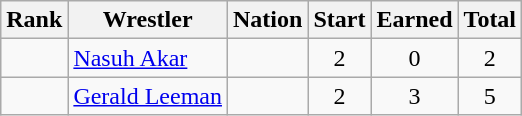<table class="wikitable sortable" style="text-align:center;">
<tr>
<th>Rank</th>
<th>Wrestler</th>
<th>Nation</th>
<th>Start</th>
<th>Earned</th>
<th>Total</th>
</tr>
<tr>
<td></td>
<td align=left><a href='#'>Nasuh Akar</a></td>
<td align=left></td>
<td>2</td>
<td>0</td>
<td>2</td>
</tr>
<tr>
<td></td>
<td align=left><a href='#'>Gerald Leeman</a></td>
<td align=left></td>
<td>2</td>
<td>3</td>
<td>5</td>
</tr>
</table>
